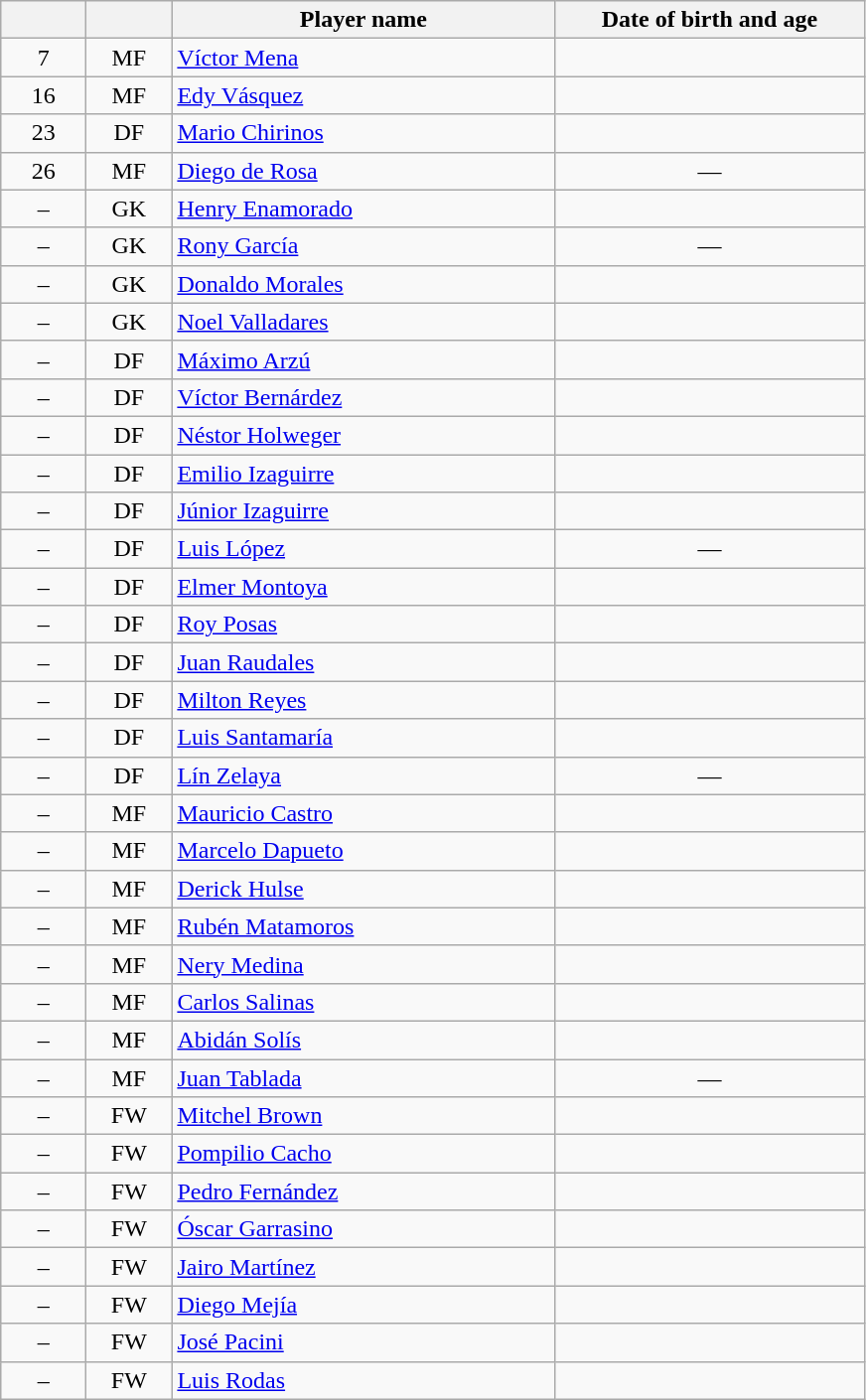<table class="wikitable">
<tr>
<th width="50"></th>
<th width="50"></th>
<th width="250">Player name</th>
<th width="200">Date of birth and age</th>
</tr>
<tr align="center">
<td>7</td>
<td>MF</td>
<td align="left"> <a href='#'>Víctor Mena</a></td>
<td></td>
</tr>
<tr align="center">
<td>16</td>
<td>MF</td>
<td align="left"> <a href='#'>Edy Vásquez</a></td>
<td></td>
</tr>
<tr align="center">
<td>23</td>
<td>DF</td>
<td align="left"> <a href='#'>Mario Chirinos</a></td>
<td></td>
</tr>
<tr align="center">
<td>26</td>
<td>MF</td>
<td align="left"> <a href='#'>Diego de Rosa</a></td>
<td>—</td>
</tr>
<tr align="center">
<td>–</td>
<td>GK</td>
<td align="left"> <a href='#'>Henry Enamorado</a></td>
<td></td>
</tr>
<tr align="center">
<td>–</td>
<td>GK</td>
<td align="left"> <a href='#'>Rony García</a></td>
<td>—</td>
</tr>
<tr align="center">
<td>–</td>
<td>GK</td>
<td align="left"> <a href='#'>Donaldo Morales</a></td>
<td></td>
</tr>
<tr align="center">
<td>–</td>
<td>GK</td>
<td align="left"> <a href='#'>Noel Valladares</a></td>
<td></td>
</tr>
<tr align="center">
<td>–</td>
<td>DF</td>
<td align="left"> <a href='#'>Máximo Arzú</a></td>
<td></td>
</tr>
<tr align="center">
<td>–</td>
<td>DF</td>
<td align="left"> <a href='#'>Víctor Bernárdez</a></td>
<td></td>
</tr>
<tr align="center">
<td>–</td>
<td>DF</td>
<td align="left"> <a href='#'>Néstor Holweger</a></td>
<td></td>
</tr>
<tr align="center">
<td>–</td>
<td>DF</td>
<td align="left"> <a href='#'>Emilio Izaguirre</a></td>
<td></td>
</tr>
<tr align="center">
<td>–</td>
<td>DF</td>
<td align="left"> <a href='#'>Júnior Izaguirre</a></td>
<td></td>
</tr>
<tr align="center">
<td>–</td>
<td>DF</td>
<td align="left"> <a href='#'>Luis López</a></td>
<td>—</td>
</tr>
<tr align="center">
<td>–</td>
<td>DF</td>
<td align="left"> <a href='#'>Elmer Montoya</a></td>
<td></td>
</tr>
<tr align="center">
<td>–</td>
<td>DF</td>
<td align="left"> <a href='#'>Roy Posas</a></td>
<td></td>
</tr>
<tr align="center">
<td>–</td>
<td>DF</td>
<td align="left"> <a href='#'>Juan Raudales</a></td>
<td></td>
</tr>
<tr align="center">
<td>–</td>
<td>DF</td>
<td align="left"> <a href='#'>Milton Reyes</a></td>
<td></td>
</tr>
<tr align="center">
<td>–</td>
<td>DF</td>
<td align="left"> <a href='#'>Luis Santamaría</a></td>
<td></td>
</tr>
<tr align="center">
<td>–</td>
<td>DF</td>
<td align="left"> <a href='#'>Lín Zelaya</a></td>
<td>—</td>
</tr>
<tr align="center">
<td>–</td>
<td>MF</td>
<td align="left"> <a href='#'>Mauricio Castro</a></td>
<td></td>
</tr>
<tr align="center">
<td>–</td>
<td>MF</td>
<td align="left"> <a href='#'>Marcelo Dapueto</a></td>
<td></td>
</tr>
<tr align="center">
<td>–</td>
<td>MF</td>
<td align="left"> <a href='#'>Derick Hulse</a></td>
<td></td>
</tr>
<tr align="center">
<td>–</td>
<td>MF</td>
<td align="left"> <a href='#'>Rubén Matamoros</a></td>
<td></td>
</tr>
<tr align="center">
<td>–</td>
<td>MF</td>
<td align="left"> <a href='#'>Nery Medina</a></td>
<td></td>
</tr>
<tr align="center">
<td>–</td>
<td>MF</td>
<td align="left"> <a href='#'>Carlos Salinas</a></td>
<td></td>
</tr>
<tr align="center">
<td>–</td>
<td>MF</td>
<td align="left"> <a href='#'>Abidán Solís</a></td>
<td></td>
</tr>
<tr align="center">
<td>–</td>
<td>MF</td>
<td align="left"> <a href='#'>Juan Tablada</a></td>
<td>—</td>
</tr>
<tr align="center">
<td>–</td>
<td>FW</td>
<td align="left"> <a href='#'>Mitchel Brown</a></td>
<td></td>
</tr>
<tr align="center">
<td>–</td>
<td>FW</td>
<td align="left"> <a href='#'>Pompilio Cacho</a></td>
<td></td>
</tr>
<tr align="center">
<td>–</td>
<td>FW</td>
<td align="left"> <a href='#'>Pedro Fernández</a></td>
<td></td>
</tr>
<tr align="center">
<td>–</td>
<td>FW</td>
<td align="left"> <a href='#'>Óscar Garrasino</a></td>
<td></td>
</tr>
<tr align="center">
<td>–</td>
<td>FW</td>
<td align="left"> <a href='#'>Jairo Martínez</a></td>
<td></td>
</tr>
<tr align="center">
<td>–</td>
<td>FW</td>
<td align="left"> <a href='#'>Diego Mejía</a></td>
<td></td>
</tr>
<tr align="center">
<td>–</td>
<td>FW</td>
<td align="left"> <a href='#'>José Pacini</a></td>
<td></td>
</tr>
<tr align="center">
<td>–</td>
<td>FW</td>
<td align="left"> <a href='#'>Luis Rodas</a></td>
<td></td>
</tr>
</table>
